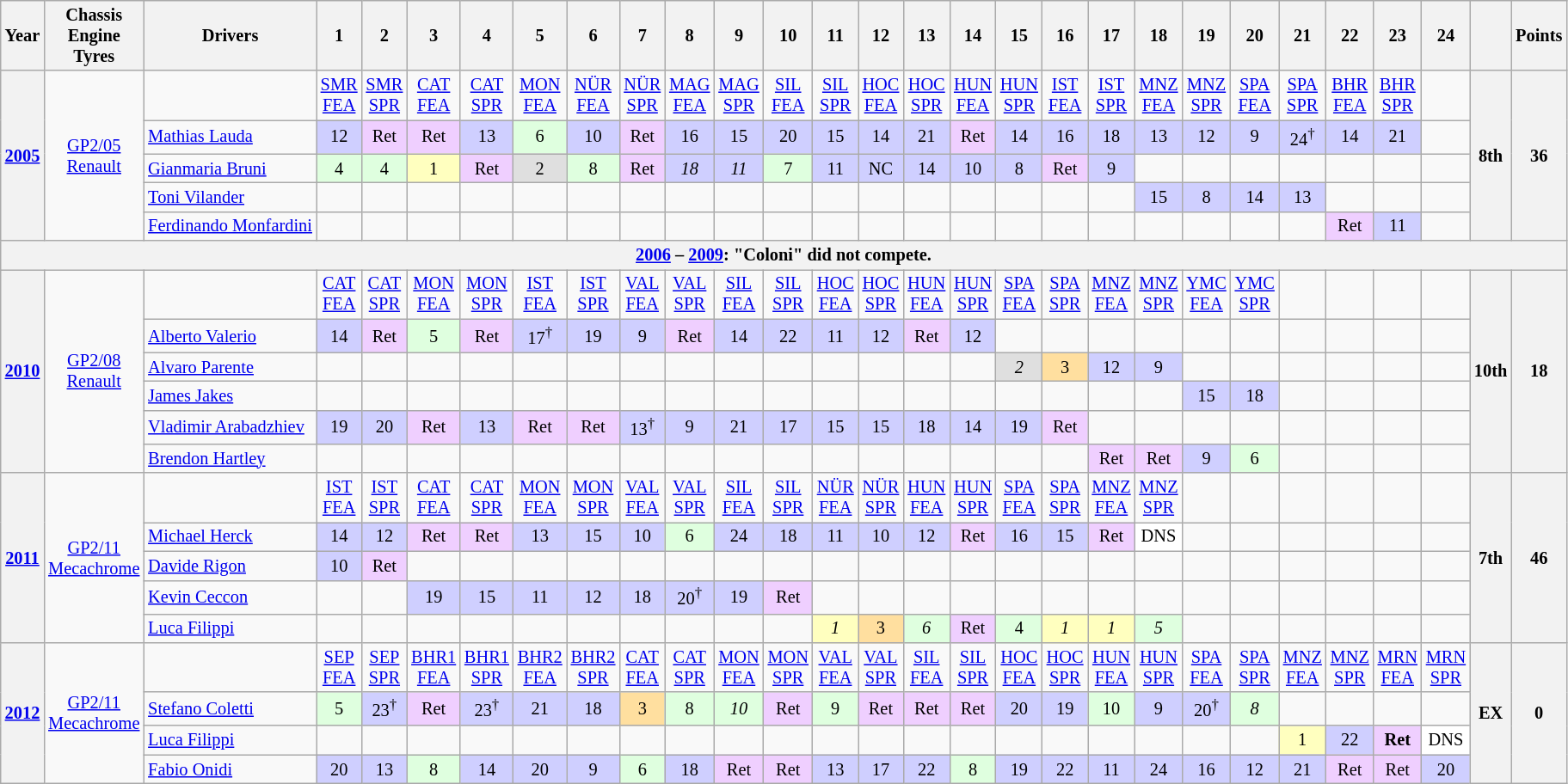<table class="wikitable" style="text-align:center; font-size:85%;">
<tr>
<th>Year</th>
<th>Chassis<br>Engine<br>Tyres</th>
<th>Drivers</th>
<th>1</th>
<th>2</th>
<th>3</th>
<th>4</th>
<th>5</th>
<th>6</th>
<th>7</th>
<th>8</th>
<th>9</th>
<th>10</th>
<th>11</th>
<th>12</th>
<th>13</th>
<th>14</th>
<th>15</th>
<th>16</th>
<th>17</th>
<th>18</th>
<th>19</th>
<th>20</th>
<th>21</th>
<th>22</th>
<th>23</th>
<th>24</th>
<th></th>
<th>Points</th>
</tr>
<tr>
<th rowspan=5><a href='#'>2005</a></th>
<td rowspan=5><a href='#'>GP2/05</a><br><a href='#'>Renault</a><br></td>
<td></td>
<td><a href='#'>SMR<br>FEA</a></td>
<td><a href='#'>SMR<br>SPR</a></td>
<td><a href='#'>CAT<br>FEA</a></td>
<td><a href='#'>CAT<br>SPR</a></td>
<td><a href='#'>MON<br>FEA</a></td>
<td><a href='#'>NÜR<br>FEA</a></td>
<td><a href='#'>NÜR<br>SPR</a></td>
<td><a href='#'>MAG<br>FEA</a></td>
<td><a href='#'>MAG<br>SPR</a></td>
<td><a href='#'>SIL<br>FEA</a></td>
<td><a href='#'>SIL<br>SPR</a></td>
<td><a href='#'>HOC<br>FEA</a></td>
<td><a href='#'>HOC<br>SPR</a></td>
<td><a href='#'>HUN<br>FEA</a></td>
<td><a href='#'>HUN<br>SPR</a></td>
<td><a href='#'>IST<br>FEA</a></td>
<td><a href='#'>IST<br>SPR</a></td>
<td><a href='#'>MNZ<br>FEA</a></td>
<td><a href='#'>MNZ<br>SPR</a></td>
<td><a href='#'>SPA<br>FEA</a></td>
<td><a href='#'>SPA<br>SPR</a></td>
<td><a href='#'>BHR<br>FEA</a></td>
<td><a href='#'>BHR<br>SPR</a></td>
<td></td>
<th rowspan=5>8th</th>
<th rowspan=5>36</th>
</tr>
<tr>
<td align="left"> <a href='#'>Mathias Lauda</a></td>
<td bgcolor="#CFCFFF">12</td>
<td bgcolor="#EFCFFF">Ret</td>
<td bgcolor="#EFCFFF">Ret</td>
<td bgcolor="#CFCFFF">13</td>
<td bgcolor="#DFFFDF">6</td>
<td bgcolor="#CFCFFF">10</td>
<td bgcolor="#EFCFFF">Ret</td>
<td bgcolor="#CFCFFF">16</td>
<td bgcolor="#CFCFFF">15</td>
<td bgcolor="#CFCFFF">20</td>
<td bgcolor="#CFCFFF">15</td>
<td bgcolor="#CFCFFF">14</td>
<td bgcolor="#CFCFFF">21</td>
<td bgcolor="#EFCFFF">Ret</td>
<td bgcolor="#CFCFFF">14</td>
<td bgcolor="#CFCFFF">16</td>
<td bgcolor="#CFCFFF">18</td>
<td bgcolor="#CFCFFF">13</td>
<td bgcolor="#CFCFFF">12</td>
<td bgcolor="#CFCFFF">9</td>
<td bgcolor="#CFCFFF">24<sup>†</sup></td>
<td bgcolor="#CFCFFF">14</td>
<td bgcolor="#CFCFFF">21</td>
<td></td>
</tr>
<tr>
<td align="left"> <a href='#'>Gianmaria Bruni</a></td>
<td bgcolor="#DFFFDF">4</td>
<td bgcolor="#DFFFDF">4</td>
<td bgcolor="#FFFFBF">1</td>
<td bgcolor="#EFCFFF">Ret</td>
<td bgcolor="#DFDFDF">2</td>
<td bgcolor="#DFFFDF">8</td>
<td bgcolor="#EFCFFF">Ret</td>
<td bgcolor="#CFCFFF"><em>18</em></td>
<td bgcolor="#CFCFFF"><em>11</em></td>
<td bgcolor="#DFFFDF">7</td>
<td bgcolor="#CFCFFF">11</td>
<td bgcolor="#CFCFFF">NC</td>
<td bgcolor="#CFCFFF">14</td>
<td bgcolor="#CFCFFF">10</td>
<td bgcolor="#CFCFFF">8</td>
<td bgcolor="#EFCFFF">Ret</td>
<td bgcolor="#CFCFFF">9</td>
<td></td>
<td></td>
<td></td>
<td></td>
<td></td>
<td></td>
<td></td>
</tr>
<tr>
<td align="left"> <a href='#'>Toni Vilander</a></td>
<td></td>
<td></td>
<td></td>
<td></td>
<td></td>
<td></td>
<td></td>
<td></td>
<td></td>
<td></td>
<td></td>
<td></td>
<td></td>
<td></td>
<td></td>
<td></td>
<td></td>
<td bgcolor="#CFCFFF">15</td>
<td bgcolor="#CFCFFF">8</td>
<td bgcolor="#CFCFFF">14</td>
<td bgcolor="#CFCFFF">13</td>
<td></td>
<td></td>
<td></td>
</tr>
<tr>
<td align="left"> <a href='#'>Ferdinando Monfardini</a></td>
<td></td>
<td></td>
<td></td>
<td></td>
<td></td>
<td></td>
<td></td>
<td></td>
<td></td>
<td></td>
<td></td>
<td></td>
<td></td>
<td></td>
<td></td>
<td></td>
<td></td>
<td></td>
<td></td>
<td></td>
<td></td>
<td bgcolor="#EFCFFF">Ret</td>
<td bgcolor="#CFCFFF">11</td>
<td></td>
</tr>
<tr>
<th colspan=29><a href='#'>2006</a> – <a href='#'>2009</a>: "Coloni" did not compete.</th>
</tr>
<tr>
<th rowspan=6><a href='#'>2010</a></th>
<td rowspan=6><a href='#'>GP2/08</a><br><a href='#'>Renault</a><br></td>
<td></td>
<td><a href='#'>CAT<br>FEA</a></td>
<td><a href='#'>CAT<br>SPR</a></td>
<td><a href='#'>MON<br>FEA</a></td>
<td><a href='#'>MON<br>SPR</a></td>
<td><a href='#'>IST<br>FEA</a></td>
<td><a href='#'>IST<br>SPR</a></td>
<td><a href='#'>VAL<br>FEA</a></td>
<td><a href='#'>VAL<br>SPR</a></td>
<td><a href='#'>SIL<br>FEA</a></td>
<td><a href='#'>SIL<br>SPR</a></td>
<td><a href='#'>HOC<br>FEA</a></td>
<td><a href='#'>HOC<br>SPR</a></td>
<td><a href='#'>HUN<br>FEA</a></td>
<td><a href='#'>HUN<br>SPR</a></td>
<td><a href='#'>SPA<br>FEA</a></td>
<td><a href='#'>SPA<br>SPR</a></td>
<td><a href='#'>MNZ<br>FEA</a></td>
<td><a href='#'>MNZ<br>SPR</a></td>
<td><a href='#'>YMC<br>FEA</a></td>
<td><a href='#'>YMC<br>SPR</a></td>
<td></td>
<td></td>
<td></td>
<td></td>
<th rowspan="6">10th</th>
<th rowspan="6">18</th>
</tr>
<tr>
<td align="left"> <a href='#'>Alberto Valerio</a></td>
<td bgcolor="#CFCFFF">14</td>
<td bgcolor="#EFCFFF">Ret</td>
<td bgcolor="#DFFFDF">5</td>
<td bgcolor="#EFCFFF">Ret</td>
<td bgcolor="#CFCFFF">17<sup>†</sup></td>
<td bgcolor="#CFCFFF">19</td>
<td bgcolor="#CFCFFF">9</td>
<td bgcolor="#EFCFFF">Ret</td>
<td bgcolor="#CFCFFF">14</td>
<td bgcolor="#CFCFFF">22</td>
<td bgcolor="#CFCFFF">11</td>
<td bgcolor="#CFCFFF">12</td>
<td bgcolor="#EFCFFF">Ret</td>
<td bgcolor="#CFCFFF">12</td>
<td></td>
<td></td>
<td></td>
<td></td>
<td></td>
<td></td>
<td></td>
<td></td>
<td></td>
<td></td>
</tr>
<tr>
<td align="left"> <a href='#'>Alvaro Parente</a></td>
<td></td>
<td></td>
<td></td>
<td></td>
<td></td>
<td></td>
<td></td>
<td></td>
<td></td>
<td></td>
<td></td>
<td></td>
<td></td>
<td></td>
<td bgcolor="#DFDFDF"><em>2</em></td>
<td bgcolor="#FFDF9F">3</td>
<td bgcolor="#CFCFFF">12</td>
<td bgcolor="#CFCFFF">9</td>
<td></td>
<td></td>
<td></td>
<td></td>
<td></td>
<td></td>
</tr>
<tr>
<td align="left"> <a href='#'>James Jakes</a></td>
<td></td>
<td></td>
<td></td>
<td></td>
<td></td>
<td></td>
<td></td>
<td></td>
<td></td>
<td></td>
<td></td>
<td></td>
<td></td>
<td></td>
<td></td>
<td></td>
<td></td>
<td></td>
<td bgcolor="#CFCFFF">15</td>
<td bgcolor="#CFCFFF">18</td>
<td></td>
<td></td>
<td></td>
<td></td>
</tr>
<tr>
<td align="left"> <a href='#'>Vladimir Arabadzhiev</a></td>
<td bgcolor="#CFCFFF">19</td>
<td bgcolor="#CFCFFF">20</td>
<td bgcolor="#EFCFFF">Ret</td>
<td bgcolor="#CFCFFF">13</td>
<td bgcolor="#EFCFFF">Ret</td>
<td bgcolor="#EFCFFF">Ret</td>
<td bgcolor="#CFCFFF">13<sup>†</sup></td>
<td bgcolor="#CFCFFF">9</td>
<td bgcolor="#CFCFFF">21</td>
<td bgcolor="#CFCFFF">17</td>
<td bgcolor="#CFCFFF">15</td>
<td bgcolor="#CFCFFF">15</td>
<td bgcolor="#CFCFFF">18</td>
<td bgcolor="#CFCFFF">14</td>
<td bgcolor="#CFCFFF">19</td>
<td bgcolor="#EFCFFF">Ret</td>
<td></td>
<td></td>
<td></td>
<td></td>
<td></td>
<td></td>
<td></td>
<td></td>
</tr>
<tr>
<td align="left"> <a href='#'>Brendon Hartley</a></td>
<td></td>
<td></td>
<td></td>
<td></td>
<td></td>
<td></td>
<td></td>
<td></td>
<td></td>
<td></td>
<td></td>
<td></td>
<td></td>
<td></td>
<td></td>
<td></td>
<td bgcolor="#EFCFFF">Ret</td>
<td bgcolor="#EFCFFF">Ret</td>
<td bgcolor="#CFCFFF">9</td>
<td bgcolor="#DFFFDF">6</td>
<td></td>
<td></td>
<td></td>
<td></td>
</tr>
<tr>
<th rowspan=5><a href='#'>2011</a></th>
<td rowspan=5><a href='#'>GP2/11</a><br><a href='#'>Mecachrome</a><br></td>
<td></td>
<td><a href='#'>IST<br>FEA</a></td>
<td><a href='#'>IST<br>SPR</a></td>
<td><a href='#'>CAT<br>FEA</a></td>
<td><a href='#'>CAT<br>SPR</a></td>
<td><a href='#'>MON<br>FEA</a></td>
<td><a href='#'>MON<br>SPR</a></td>
<td><a href='#'>VAL<br>FEA</a></td>
<td><a href='#'>VAL<br>SPR</a></td>
<td><a href='#'>SIL<br>FEA</a></td>
<td><a href='#'>SIL<br>SPR</a></td>
<td><a href='#'>NÜR<br>FEA</a></td>
<td><a href='#'>NÜR<br>SPR</a></td>
<td><a href='#'>HUN<br>FEA</a></td>
<td><a href='#'>HUN<br>SPR</a></td>
<td><a href='#'>SPA<br>FEA</a></td>
<td><a href='#'>SPA<br>SPR</a></td>
<td><a href='#'>MNZ<br>FEA</a></td>
<td><a href='#'>MNZ<br>SPR</a></td>
<td></td>
<td></td>
<td></td>
<td></td>
<td></td>
<td></td>
<th rowspan=5>7th</th>
<th rowspan=5>46</th>
</tr>
<tr>
<td align="left"> <a href='#'>Michael Herck</a></td>
<td bgcolor="#CFCFFF">14</td>
<td bgcolor="#CFCFFF">12</td>
<td bgcolor="#EFCFFF">Ret</td>
<td bgcolor="#EFCFFF">Ret</td>
<td bgcolor="#CFCFFF">13</td>
<td bgcolor="#CFCFFF">15</td>
<td bgcolor="#CFCFFF">10</td>
<td bgcolor="#DFFFDF">6</td>
<td bgcolor="#CFCFFF">24</td>
<td bgcolor="#CFCFFF">18</td>
<td bgcolor="#CFCFFF">11</td>
<td bgcolor="#CFCFFF">10</td>
<td bgcolor="#CFCFFF">12</td>
<td bgcolor="#EFCFFF">Ret</td>
<td bgcolor="#CFCFFF">16</td>
<td bgcolor="#CFCFFF">15</td>
<td bgcolor="#EFCFFF">Ret</td>
<td bgcolor="#FFFFFF">DNS</td>
<td></td>
<td></td>
<td></td>
<td></td>
<td></td>
<td></td>
</tr>
<tr>
<td align="left"> <a href='#'>Davide Rigon</a></td>
<td bgcolor="#CFCFFF">10</td>
<td bgcolor="#EFCFFF">Ret</td>
<td></td>
<td></td>
<td></td>
<td></td>
<td></td>
<td></td>
<td></td>
<td></td>
<td></td>
<td></td>
<td></td>
<td></td>
<td></td>
<td></td>
<td></td>
<td></td>
<td></td>
<td></td>
<td></td>
<td></td>
<td></td>
<td></td>
</tr>
<tr>
<td align="left"> <a href='#'>Kevin Ceccon</a></td>
<td></td>
<td></td>
<td bgcolor="#CFCFFF">19</td>
<td bgcolor="#CFCFFF">15</td>
<td bgcolor="#CFCFFF">11</td>
<td bgcolor="#CFCFFF">12</td>
<td bgcolor="#CFCFFF">18</td>
<td bgcolor="#CFCFFF">20<sup>†</sup></td>
<td bgcolor="#CFCFFF">19</td>
<td bgcolor="#EFCFFF">Ret</td>
<td></td>
<td></td>
<td></td>
<td></td>
<td></td>
<td></td>
<td></td>
<td></td>
<td></td>
<td></td>
<td></td>
<td></td>
<td></td>
<td></td>
</tr>
<tr>
<td align="left"> <a href='#'>Luca Filippi</a></td>
<td></td>
<td></td>
<td></td>
<td></td>
<td></td>
<td></td>
<td></td>
<td></td>
<td></td>
<td></td>
<td bgcolor="#FFFFBF"><em>1</em></td>
<td bgcolor="#FFDF9F">3</td>
<td bgcolor="#DFFFDF"><em>6</em></td>
<td bgcolor="#EFCFFF">Ret</td>
<td bgcolor="#DFFFDF">4</td>
<td bgcolor="#FFFFBF"><em>1</em></td>
<td bgcolor="#FFFFBF"><em>1</em></td>
<td bgcolor="#DFFFDF"><em>5</em></td>
<td></td>
<td></td>
<td></td>
<td></td>
<td></td>
<td></td>
</tr>
<tr>
<th rowspan=4><a href='#'>2012</a></th>
<td rowspan=4><a href='#'>GP2/11</a><br><a href='#'>Mecachrome</a><br></td>
<td></td>
<td><a href='#'>SEP<br>FEA</a></td>
<td><a href='#'>SEP<br>SPR</a></td>
<td><a href='#'>BHR1<br>FEA</a></td>
<td><a href='#'>BHR1<br>SPR</a></td>
<td><a href='#'>BHR2<br>FEA</a></td>
<td><a href='#'>BHR2<br>SPR</a></td>
<td><a href='#'>CAT<br>FEA</a></td>
<td><a href='#'>CAT<br>SPR</a></td>
<td><a href='#'>MON<br>FEA</a></td>
<td><a href='#'>MON<br>SPR</a></td>
<td><a href='#'>VAL<br>FEA</a></td>
<td><a href='#'>VAL<br>SPR</a></td>
<td><a href='#'>SIL<br>FEA</a></td>
<td><a href='#'>SIL<br>SPR</a></td>
<td><a href='#'>HOC<br>FEA</a></td>
<td><a href='#'>HOC<br>SPR</a></td>
<td><a href='#'>HUN<br>FEA</a></td>
<td><a href='#'>HUN<br>SPR</a></td>
<td><a href='#'>SPA<br>FEA</a></td>
<td><a href='#'>SPA<br>SPR</a></td>
<td><a href='#'>MNZ<br>FEA</a></td>
<td><a href='#'>MNZ<br>SPR</a></td>
<td><a href='#'>MRN<br>FEA</a></td>
<td><a href='#'>MRN<br>SPR</a></td>
<th rowspan="4">EX</th>
<th rowspan="4">0</th>
</tr>
<tr>
<td align="left"> <a href='#'>Stefano Coletti</a></td>
<td bgcolor="#DFFFDF">5</td>
<td bgcolor="#CFCFFF">23<sup>†</sup></td>
<td bgcolor="#EFCFFF">Ret</td>
<td bgcolor="#CFCFFF">23<sup>†</sup></td>
<td bgcolor="#CFCFFF">21</td>
<td bgcolor="#CFCFFF">18</td>
<td bgcolor="#FFDF9F">3</td>
<td bgcolor="#DFFFDF">8</td>
<td bgcolor="#DFFFDF"><em>10</em></td>
<td bgcolor="#EFCFFF">Ret</td>
<td bgcolor="#DFFFDF">9</td>
<td bgcolor="#EFCFFF">Ret</td>
<td bgcolor="#EFCFFF">Ret</td>
<td bgcolor="#EFCFFF">Ret</td>
<td bgcolor="#CFCFFF">20</td>
<td bgcolor="#CFCFFF">19</td>
<td bgcolor="#DFFFDF">10</td>
<td bgcolor="#CFCFFF">9</td>
<td bgcolor="#CFCFFF">20<sup>†</sup></td>
<td bgcolor="#DFFFDF"><em>8</em></td>
<td></td>
<td></td>
<td></td>
<td></td>
</tr>
<tr>
<td align="left"> <a href='#'>Luca Filippi</a></td>
<td></td>
<td></td>
<td></td>
<td></td>
<td></td>
<td></td>
<td></td>
<td></td>
<td></td>
<td></td>
<td></td>
<td></td>
<td></td>
<td></td>
<td></td>
<td></td>
<td></td>
<td></td>
<td></td>
<td></td>
<td bgcolor="#FFFFBF">1</td>
<td bgcolor="#CFCFFF">22</td>
<td bgcolor="#EFCFFF"><strong>Ret</strong></td>
<td bgcolor="#FFFFFF">DNS</td>
</tr>
<tr>
<td align="left"> <a href='#'>Fabio Onidi</a></td>
<td bgcolor="#CFCFFF">20</td>
<td bgcolor="#CFCFFF">13</td>
<td bgcolor="#DFFFDF">8</td>
<td bgcolor="#CFCFFF">14</td>
<td bgcolor="#CFCFFF">20</td>
<td bgcolor="#CFCFFF">9</td>
<td bgcolor="#DFFFDF">6</td>
<td bgcolor="#CFCFFF">18</td>
<td bgcolor="#EFCFFF">Ret</td>
<td bgcolor="#EFCFFF">Ret</td>
<td bgcolor="#CFCFFF">13</td>
<td bgcolor="#CFCFFF">17</td>
<td bgcolor="#CFCFFF">22</td>
<td bgcolor="#DFFFDF">8</td>
<td bgcolor="#CFCFFF">19</td>
<td bgcolor="#CFCFFF">22</td>
<td bgcolor="#CFCFFF">11</td>
<td bgcolor="#CFCFFF">24</td>
<td bgcolor="#CFCFFF">16</td>
<td bgcolor="#CFCFFF">12</td>
<td bgcolor="#CFCFFF">21</td>
<td bgcolor="#EFCFFF">Ret</td>
<td bgcolor="#EFCFFF">Ret</td>
<td bgcolor="#CFCFFF">20</td>
</tr>
</table>
